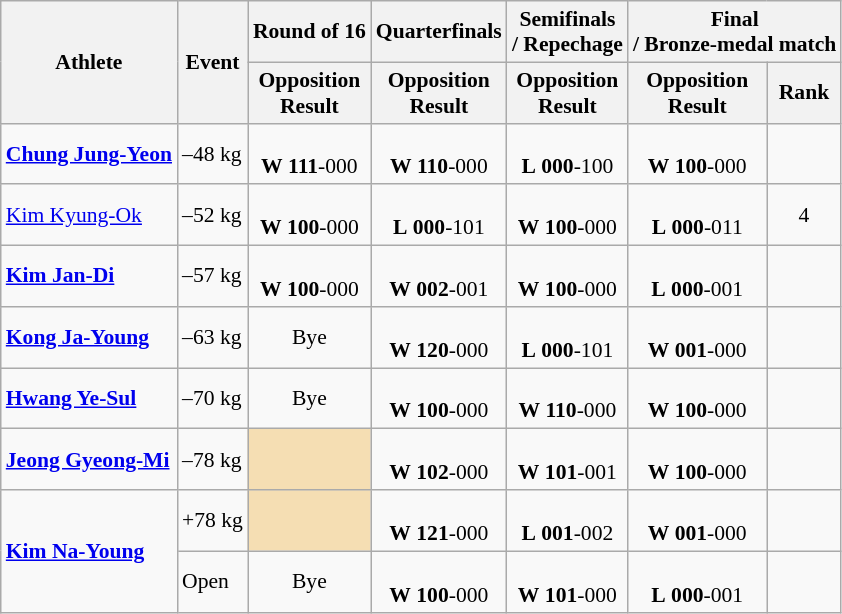<table class="wikitable" style="font-size:90%; text-align:center;">
<tr>
<th rowspan="2">Athlete</th>
<th rowspan="2">Event</th>
<th>Round of 16</th>
<th>Quarterfinals</th>
<th>Semifinals<br>/ Repechage</th>
<th colspan="2">Final<br>/ Bronze-medal match</th>
</tr>
<tr>
<th>Opposition<br>Result</th>
<th>Opposition<br>Result</th>
<th>Opposition<br>Result</th>
<th>Opposition<br>Result</th>
<th>Rank</th>
</tr>
<tr>
<td align=left><strong><a href='#'>Chung Jung-Yeon</a></strong></td>
<td align=left>–48 kg</td>
<td> <br> <strong>W</strong> <strong>111</strong>-000</td>
<td> <br> <strong>W</strong> <strong>110</strong>-000</td>
<td> <br> <strong>L</strong> <strong>000</strong>-100</td>
<td> <br> <strong>W</strong> <strong>100</strong>-000</td>
<td></td>
</tr>
<tr>
<td align=left><a href='#'>Kim Kyung-Ok</a></td>
<td align=left>–52 kg</td>
<td> <br> <strong>W</strong> <strong>100</strong>-000</td>
<td> <br> <strong>L</strong> <strong>000</strong>-101</td>
<td> <br> <strong>W</strong> <strong>100</strong>-000</td>
<td> <br> <strong>L</strong> <strong>000</strong>-011</td>
<td>4</td>
</tr>
<tr>
<td align=left><strong><a href='#'>Kim Jan-Di</a></strong></td>
<td align=left>–57 kg</td>
<td> <br> <strong>W</strong> <strong>100</strong>-000</td>
<td> <br> <strong>W</strong> <strong>002</strong>-001</td>
<td> <br> <strong>W</strong> <strong>100</strong>-000</td>
<td> <br> <strong>L</strong> <strong>000</strong>-001</td>
<td></td>
</tr>
<tr>
<td align=left><strong><a href='#'>Kong Ja-Young</a></strong></td>
<td align=left>–63 kg</td>
<td>Bye</td>
<td> <br> <strong>W</strong> <strong>120</strong>-000</td>
<td> <br> <strong>L</strong> <strong>000</strong>-101</td>
<td> <br> <strong>W</strong> <strong>001</strong>-000</td>
<td></td>
</tr>
<tr>
<td align=left><strong><a href='#'>Hwang Ye-Sul</a></strong></td>
<td align=left>–70 kg</td>
<td>Bye</td>
<td> <br> <strong>W</strong> <strong>100</strong>-000</td>
<td> <br> <strong>W</strong> <strong>110</strong>-000</td>
<td> <br> <strong>W</strong> <strong>100</strong>-000</td>
<td></td>
</tr>
<tr>
<td align=left><strong><a href='#'>Jeong Gyeong-Mi</a></strong></td>
<td align=left>–78 kg</td>
<td bgcolor=wheat></td>
<td> <br> <strong>W</strong> <strong>102</strong>-000</td>
<td> <br> <strong>W</strong> <strong>101</strong>-001</td>
<td> <br> <strong>W</strong> <strong>100</strong>-000</td>
<td></td>
</tr>
<tr>
<td rowspan=2 align=left><strong><a href='#'>Kim Na-Young</a></strong></td>
<td align=left>+78 kg</td>
<td bgcolor=wheat></td>
<td> <br> <strong>W</strong> <strong>121</strong>-000</td>
<td> <br> <strong>L</strong> <strong>001</strong>-002</td>
<td> <br> <strong>W</strong> <strong>001</strong>-000</td>
<td></td>
</tr>
<tr>
<td align=left>Open</td>
<td>Bye</td>
<td> <br> <strong>W</strong> <strong>100</strong>-000</td>
<td> <br> <strong>W</strong> <strong>101</strong>-000</td>
<td> <br> <strong>L</strong> <strong>000</strong>-001</td>
<td></td>
</tr>
</table>
